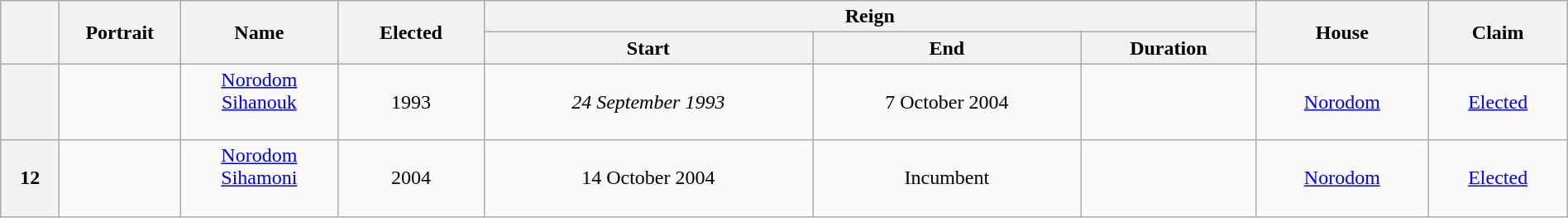<table class="wikitable" style="text-align:center; border:1px #aaf solid; width:100%;">
<tr>
<th rowspan="2"></th>
<th rowspan="2" style="width:90px;">Portrait</th>
<th rowspan="2" style="width:120px;">Name<br></th>
<th rowspan="2">Elected</th>
<th colspan="3">Reign</th>
<th rowspan="2">House</th>
<th rowspan="2">Claim</th>
</tr>
<tr>
<th>Start</th>
<th>End</th>
<th>Duration</th>
</tr>
<tr>
<th></th>
<td></td>
<td><a href='#'>Norodom Sihanouk</a><br><br></td>
<td>1993</td>
<td><em>24 September 1993</em></td>
<td>7 October 2004</td>
<td></td>
<td><a href='#'>Norodom</a></td>
<td><a href='#'>Elected</a><br></td>
</tr>
<tr>
<th>12</th>
<td></td>
<td><a href='#'>Norodom Sihamoni</a><br><br></td>
<td>2004</td>
<td>14 October 2004</td>
<td>Incumbent</td>
<td></td>
<td><a href='#'>Norodom</a></td>
<td><a href='#'>Elected</a><br></td>
</tr>
</table>
